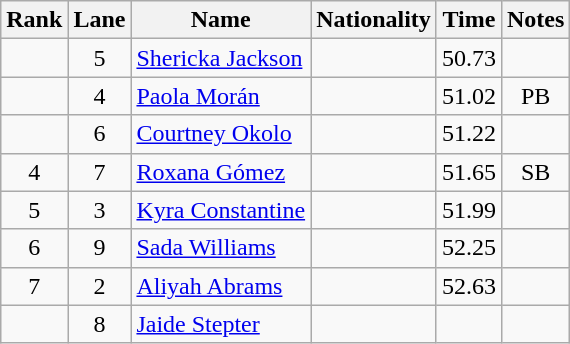<table class="wikitable sortable" style="text-align:center">
<tr>
<th>Rank</th>
<th>Lane</th>
<th>Name</th>
<th>Nationality</th>
<th>Time</th>
<th>Notes</th>
</tr>
<tr>
<td></td>
<td>5</td>
<td align=left><a href='#'>Shericka Jackson</a></td>
<td align=left></td>
<td>50.73</td>
<td></td>
</tr>
<tr>
<td></td>
<td>4</td>
<td align=left><a href='#'>Paola Morán</a></td>
<td align=left></td>
<td>51.02</td>
<td>PB</td>
</tr>
<tr>
<td></td>
<td>6</td>
<td align=left><a href='#'>Courtney Okolo</a></td>
<td align=left></td>
<td>51.22</td>
<td></td>
</tr>
<tr>
<td>4</td>
<td>7</td>
<td align=left><a href='#'>Roxana Gómez</a></td>
<td align=left></td>
<td>51.65</td>
<td>SB</td>
</tr>
<tr>
<td>5</td>
<td>3</td>
<td align=left><a href='#'>Kyra Constantine</a></td>
<td align=left></td>
<td>51.99</td>
<td></td>
</tr>
<tr>
<td>6</td>
<td>9</td>
<td align=left><a href='#'>Sada Williams</a></td>
<td align=left></td>
<td>52.25</td>
<td></td>
</tr>
<tr>
<td>7</td>
<td>2</td>
<td align=left><a href='#'>Aliyah Abrams</a></td>
<td align=left></td>
<td>52.63</td>
<td></td>
</tr>
<tr>
<td></td>
<td>8</td>
<td align=left><a href='#'>Jaide Stepter</a></td>
<td align=left></td>
<td></td>
<td></td>
</tr>
</table>
